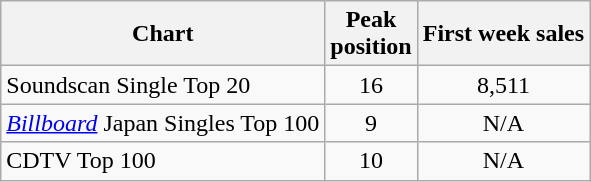<table class="wikitable">
<tr>
<th>Chart</th>
<th>Peak<br>position</th>
<th>First week sales</th>
</tr>
<tr>
<td>Soundscan Single Top 20</td>
<td align="center">16</td>
<td align="center">8,511</td>
</tr>
<tr>
<td><em><a href='#'>Billboard</a></em> Japan Singles Top 100</td>
<td align="center">9</td>
<td align="center">N/A</td>
</tr>
<tr>
<td>CDTV Top 100</td>
<td align="center">10</td>
<td align="center">N/A</td>
</tr>
</table>
